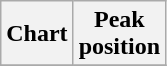<table class="wikitable plainrowheaders" style="text-align:center;" border="1">
<tr>
<th scope="col">Chart</th>
<th scope="col">Peak<br>position</th>
</tr>
<tr>
</tr>
</table>
